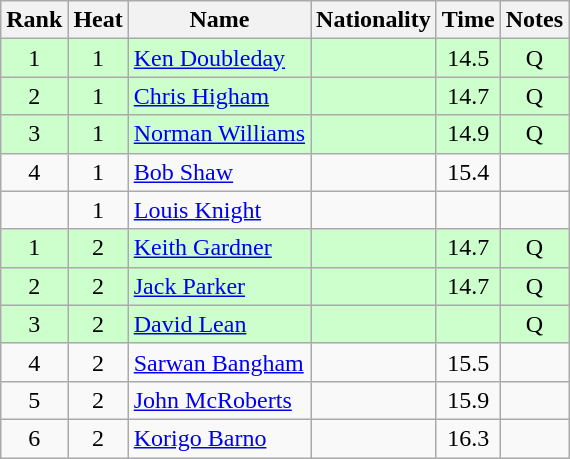<table class="wikitable sortable" style="text-align:center">
<tr>
<th>Rank</th>
<th>Heat</th>
<th>Name</th>
<th>Nationality</th>
<th>Time</th>
<th>Notes</th>
</tr>
<tr bgcolor=ccffcc>
<td>1</td>
<td>1</td>
<td align=left><a href='#'>Ken Doubleday</a></td>
<td align=left></td>
<td>14.5</td>
<td>Q</td>
</tr>
<tr bgcolor=ccffcc>
<td>2</td>
<td>1</td>
<td align=left><a href='#'>Chris Higham</a></td>
<td align=left></td>
<td>14.7</td>
<td>Q</td>
</tr>
<tr bgcolor=ccffcc>
<td>3</td>
<td>1</td>
<td align=left><a href='#'>Norman Williams</a></td>
<td align=left></td>
<td>14.9</td>
<td>Q</td>
</tr>
<tr>
<td>4</td>
<td>1</td>
<td align=left><a href='#'>Bob Shaw</a></td>
<td align=left></td>
<td>15.4</td>
<td></td>
</tr>
<tr>
<td></td>
<td>1</td>
<td align=left><a href='#'>Louis Knight</a></td>
<td align=left></td>
<td></td>
<td></td>
</tr>
<tr bgcolor=ccffcc>
<td>1</td>
<td>2</td>
<td align=left><a href='#'>Keith Gardner</a></td>
<td align=left></td>
<td>14.7</td>
<td>Q</td>
</tr>
<tr bgcolor=ccffcc>
<td>2</td>
<td>2</td>
<td align=left><a href='#'>Jack Parker</a></td>
<td align=left></td>
<td>14.7</td>
<td>Q</td>
</tr>
<tr bgcolor=ccffcc>
<td>3</td>
<td>2</td>
<td align=left><a href='#'>David Lean</a></td>
<td align=left></td>
<td></td>
<td>Q</td>
</tr>
<tr>
<td>4</td>
<td>2</td>
<td align=left><a href='#'>Sarwan Bangham</a></td>
<td align=left></td>
<td>15.5</td>
<td></td>
</tr>
<tr>
<td>5</td>
<td>2</td>
<td align=left><a href='#'>John McRoberts</a></td>
<td align=left></td>
<td>15.9</td>
<td></td>
</tr>
<tr>
<td>6</td>
<td>2</td>
<td align=left><a href='#'>Korigo Barno</a></td>
<td align=left></td>
<td>16.3</td>
<td></td>
</tr>
</table>
